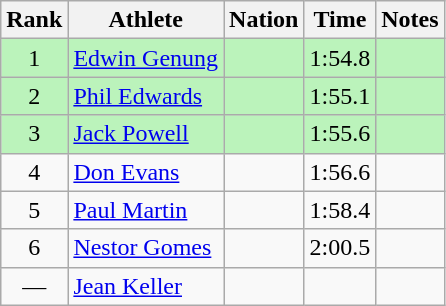<table class="wikitable sortable" style="text-align:center">
<tr>
<th>Rank</th>
<th>Athlete</th>
<th>Nation</th>
<th>Time</th>
<th>Notes</th>
</tr>
<tr bgcolor=bbf3bb>
<td>1</td>
<td align=left><a href='#'>Edwin Genung</a></td>
<td align=left></td>
<td>1:54.8</td>
<td></td>
</tr>
<tr bgcolor=bbf3bb>
<td>2</td>
<td align=left><a href='#'>Phil Edwards</a></td>
<td align=left></td>
<td>1:55.1</td>
<td></td>
</tr>
<tr bgcolor=bbf3bb>
<td>3</td>
<td align=left><a href='#'>Jack Powell</a></td>
<td align=left></td>
<td>1:55.6</td>
<td></td>
</tr>
<tr>
<td>4</td>
<td align=left><a href='#'>Don Evans</a></td>
<td align=left></td>
<td>1:56.6</td>
<td></td>
</tr>
<tr>
<td>5</td>
<td align=left><a href='#'>Paul Martin</a></td>
<td align=left></td>
<td>1:58.4</td>
<td></td>
</tr>
<tr>
<td>6</td>
<td align=left><a href='#'>Nestor Gomes</a></td>
<td align=left></td>
<td>2:00.5</td>
<td></td>
</tr>
<tr>
<td data-sort-value=7>—</td>
<td align=left><a href='#'>Jean Keller</a></td>
<td align=left></td>
<td></td>
<td></td>
</tr>
</table>
